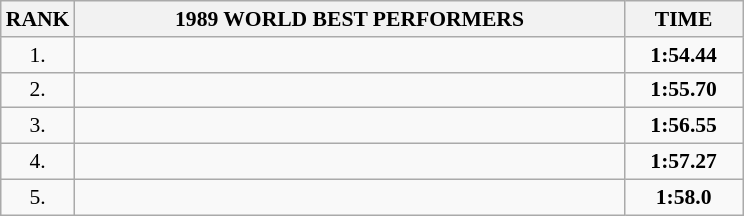<table class="wikitable" style="border-collapse: collapse; font-size: 90%;">
<tr>
<th>RANK</th>
<th align="center" style="width: 25em">1989 WORLD BEST PERFORMERS</th>
<th align="center" style="width: 5em">TIME</th>
</tr>
<tr>
<td align="center">1.</td>
<td></td>
<td align="center"><strong>1:54.44</strong></td>
</tr>
<tr>
<td align="center">2.</td>
<td></td>
<td align="center"><strong>1:55.70</strong></td>
</tr>
<tr>
<td align="center">3.</td>
<td></td>
<td align="center"><strong>1:56.55</strong></td>
</tr>
<tr>
<td align="center">4.</td>
<td></td>
<td align="center"><strong>1:57.27</strong></td>
</tr>
<tr>
<td align="center">5.</td>
<td></td>
<td align="center"><strong>1:58.0</strong></td>
</tr>
</table>
